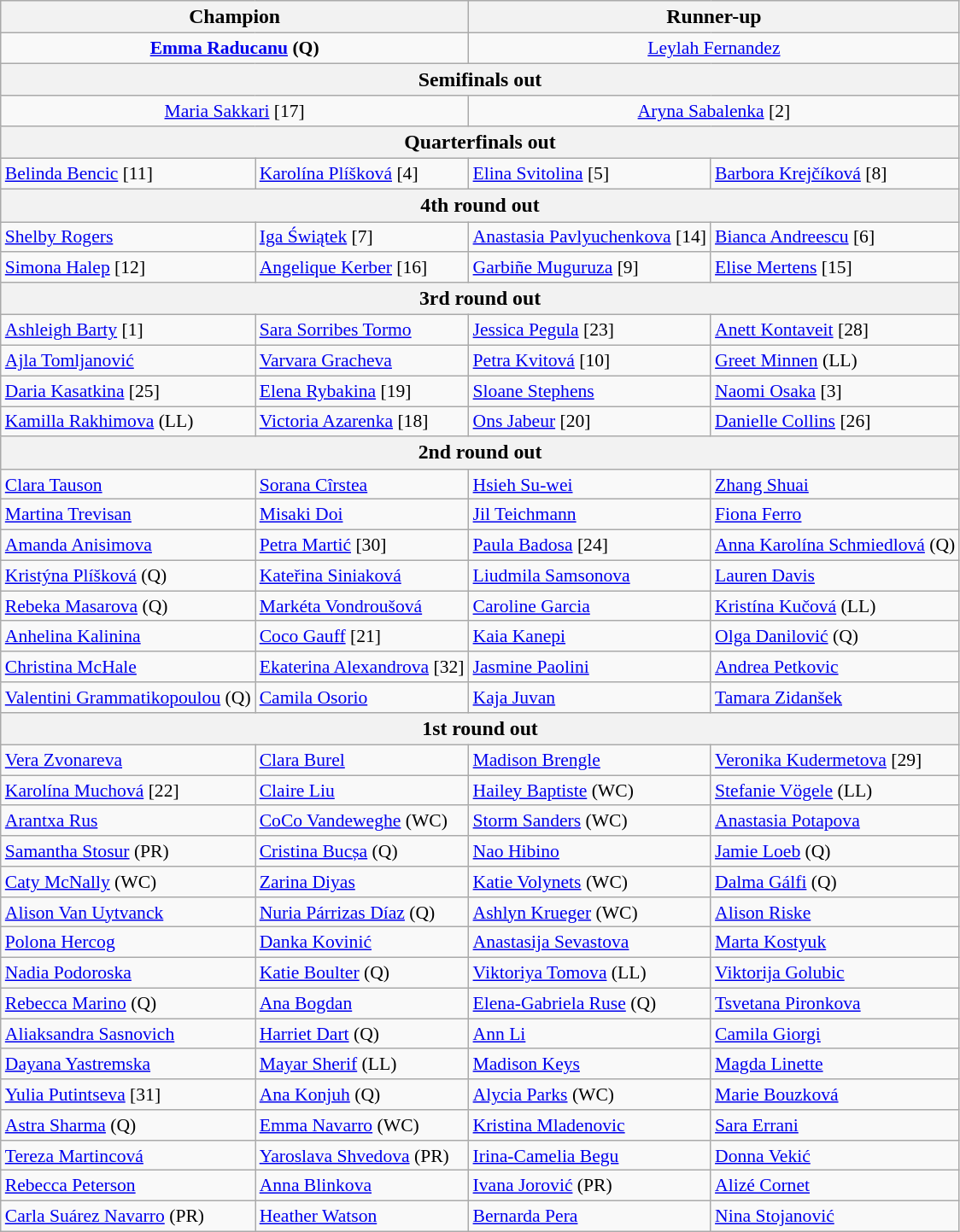<table class="wikitable collapsible collapsed" style="font-size:90%">
<tr style="font-size:110%">
<th colspan="2"><strong>Champion</strong></th>
<th colspan="2">Runner-up</th>
</tr>
<tr style="text-align:center;">
<td colspan="2"> <strong><a href='#'>Emma Raducanu</a> (Q)</strong></td>
<td colspan="2"> <a href='#'>Leylah Fernandez</a></td>
</tr>
<tr style="font-size:110%">
<th colspan="4">Semifinals out</th>
</tr>
<tr style="text-align:center;">
<td colspan="2"> <a href='#'>Maria Sakkari</a> [17]</td>
<td colspan="2"> <a href='#'>Aryna Sabalenka</a> [2]</td>
</tr>
<tr style="font-size:110%">
<th colspan="4">Quarterfinals out</th>
</tr>
<tr>
<td> <a href='#'>Belinda Bencic</a> [11]</td>
<td> <a href='#'>Karolína Plíšková</a> [4]</td>
<td> <a href='#'>Elina Svitolina</a> [5]</td>
<td> <a href='#'>Barbora Krejčíková</a> [8]</td>
</tr>
<tr style="font-size:110%">
<th colspan="4">4th round out</th>
</tr>
<tr>
<td> <a href='#'>Shelby Rogers</a></td>
<td> <a href='#'>Iga Świątek</a> [7]</td>
<td> <a href='#'>Anastasia Pavlyuchenkova</a> [14]</td>
<td> <a href='#'>Bianca Andreescu</a> [6]</td>
</tr>
<tr>
<td> <a href='#'>Simona Halep</a> [12]</td>
<td> <a href='#'>Angelique Kerber</a> [16]</td>
<td> <a href='#'>Garbiñe Muguruza</a> [9]</td>
<td> <a href='#'>Elise Mertens</a> [15]</td>
</tr>
<tr style="font-size:110%">
<th colspan="4">3rd round out</th>
</tr>
<tr>
<td> <a href='#'>Ashleigh Barty</a> [1]</td>
<td> <a href='#'>Sara Sorribes Tormo</a></td>
<td> <a href='#'>Jessica Pegula</a> [23]</td>
<td> <a href='#'>Anett Kontaveit</a> [28]</td>
</tr>
<tr>
<td> <a href='#'>Ajla Tomljanović</a></td>
<td> <a href='#'>Varvara Gracheva</a></td>
<td> <a href='#'>Petra Kvitová</a> [10]</td>
<td> <a href='#'>Greet Minnen</a> (LL)</td>
</tr>
<tr>
<td> <a href='#'>Daria Kasatkina</a> [25]</td>
<td> <a href='#'>Elena Rybakina</a> [19]</td>
<td> <a href='#'>Sloane Stephens</a></td>
<td> <a href='#'>Naomi Osaka</a> [3]</td>
</tr>
<tr>
<td> <a href='#'>Kamilla Rakhimova</a> (LL)</td>
<td> <a href='#'>Victoria Azarenka</a> [18]</td>
<td> <a href='#'>Ons Jabeur</a> [20]</td>
<td> <a href='#'>Danielle Collins</a> [26]</td>
</tr>
<tr style="font-size:110%">
<th colspan="4">2nd round out</th>
</tr>
<tr>
<td> <a href='#'>Clara Tauson</a></td>
<td> <a href='#'>Sorana Cîrstea</a></td>
<td> <a href='#'>Hsieh Su-wei</a></td>
<td> <a href='#'>Zhang Shuai</a></td>
</tr>
<tr>
<td> <a href='#'>Martina Trevisan</a></td>
<td> <a href='#'>Misaki Doi</a></td>
<td> <a href='#'>Jil Teichmann</a></td>
<td> <a href='#'>Fiona Ferro</a></td>
</tr>
<tr>
<td> <a href='#'>Amanda Anisimova</a></td>
<td> <a href='#'>Petra Martić</a> [30]</td>
<td> <a href='#'>Paula Badosa</a> [24]</td>
<td> <a href='#'>Anna Karolína Schmiedlová</a> (Q)</td>
</tr>
<tr>
<td> <a href='#'>Kristýna Plíšková</a> (Q)</td>
<td> <a href='#'>Kateřina Siniaková</a></td>
<td> <a href='#'>Liudmila Samsonova</a></td>
<td> <a href='#'>Lauren Davis</a></td>
</tr>
<tr>
<td> <a href='#'>Rebeka Masarova</a> (Q)</td>
<td> <a href='#'>Markéta Vondroušová</a></td>
<td> <a href='#'>Caroline Garcia</a></td>
<td> <a href='#'>Kristína Kučová</a> (LL)</td>
</tr>
<tr>
<td> <a href='#'>Anhelina Kalinina</a></td>
<td> <a href='#'>Coco Gauff</a> [21]</td>
<td> <a href='#'>Kaia Kanepi</a></td>
<td> <a href='#'>Olga Danilović</a> (Q)</td>
</tr>
<tr>
<td> <a href='#'>Christina McHale</a></td>
<td> <a href='#'>Ekaterina Alexandrova</a> [32]</td>
<td> <a href='#'>Jasmine Paolini</a></td>
<td> <a href='#'>Andrea Petkovic</a></td>
</tr>
<tr>
<td> <a href='#'>Valentini Grammatikopoulou</a> (Q)</td>
<td> <a href='#'>Camila Osorio</a></td>
<td> <a href='#'>Kaja Juvan</a></td>
<td> <a href='#'>Tamara Zidanšek</a></td>
</tr>
<tr style="font-size:110%">
<th colspan="4">1st round out</th>
</tr>
<tr>
<td> <a href='#'>Vera Zvonareva</a></td>
<td> <a href='#'>Clara Burel</a></td>
<td> <a href='#'>Madison Brengle</a></td>
<td> <a href='#'>Veronika Kudermetova</a> [29]</td>
</tr>
<tr>
<td> <a href='#'>Karolína Muchová</a> [22]</td>
<td> <a href='#'>Claire Liu</a></td>
<td> <a href='#'>Hailey Baptiste</a> (WC)</td>
<td> <a href='#'>Stefanie Vögele</a> (LL)</td>
</tr>
<tr>
<td> <a href='#'>Arantxa Rus</a></td>
<td> <a href='#'>CoCo Vandeweghe</a> (WC)</td>
<td> <a href='#'>Storm Sanders</a> (WC)</td>
<td> <a href='#'>Anastasia Potapova</a></td>
</tr>
<tr>
<td> <a href='#'>Samantha Stosur</a> (PR)</td>
<td> <a href='#'>Cristina Bucșa</a> (Q)</td>
<td> <a href='#'>Nao Hibino</a></td>
<td> <a href='#'>Jamie Loeb</a> (Q)</td>
</tr>
<tr>
<td> <a href='#'>Caty McNally</a> (WC)</td>
<td> <a href='#'>Zarina Diyas</a></td>
<td> <a href='#'>Katie Volynets</a> (WC)</td>
<td> <a href='#'>Dalma Gálfi</a> (Q)</td>
</tr>
<tr>
<td> <a href='#'>Alison Van Uytvanck</a></td>
<td> <a href='#'>Nuria Párrizas Díaz</a> (Q)</td>
<td> <a href='#'>Ashlyn Krueger</a> (WC)</td>
<td> <a href='#'>Alison Riske</a></td>
</tr>
<tr>
<td> <a href='#'>Polona Hercog</a></td>
<td> <a href='#'>Danka Kovinić</a></td>
<td> <a href='#'>Anastasija Sevastova</a></td>
<td> <a href='#'>Marta Kostyuk</a></td>
</tr>
<tr>
<td> <a href='#'>Nadia Podoroska</a></td>
<td> <a href='#'>Katie Boulter</a> (Q)</td>
<td> <a href='#'>Viktoriya Tomova</a> (LL)</td>
<td> <a href='#'>Viktorija Golubic</a></td>
</tr>
<tr>
<td> <a href='#'>Rebecca Marino</a> (Q)</td>
<td> <a href='#'>Ana Bogdan</a></td>
<td> <a href='#'>Elena-Gabriela Ruse</a> (Q)</td>
<td> <a href='#'>Tsvetana Pironkova</a></td>
</tr>
<tr>
<td> <a href='#'>Aliaksandra Sasnovich</a></td>
<td> <a href='#'>Harriet Dart</a> (Q)</td>
<td> <a href='#'>Ann Li</a></td>
<td> <a href='#'>Camila Giorgi</a></td>
</tr>
<tr>
<td> <a href='#'>Dayana Yastremska</a></td>
<td> <a href='#'>Mayar Sherif</a> (LL)</td>
<td> <a href='#'>Madison Keys</a></td>
<td> <a href='#'>Magda Linette</a></td>
</tr>
<tr>
<td> <a href='#'>Yulia Putintseva</a> [31]</td>
<td> <a href='#'>Ana Konjuh</a> (Q)</td>
<td> <a href='#'>Alycia Parks</a> (WC)</td>
<td> <a href='#'>Marie Bouzková</a></td>
</tr>
<tr>
<td> <a href='#'>Astra Sharma</a> (Q)</td>
<td> <a href='#'>Emma Navarro</a> (WC)</td>
<td> <a href='#'>Kristina Mladenovic</a></td>
<td> <a href='#'>Sara Errani</a></td>
</tr>
<tr>
<td> <a href='#'>Tereza Martincová</a></td>
<td> <a href='#'>Yaroslava Shvedova</a> (PR)</td>
<td> <a href='#'>Irina-Camelia Begu</a></td>
<td> <a href='#'>Donna Vekić</a></td>
</tr>
<tr>
<td> <a href='#'>Rebecca Peterson</a></td>
<td> <a href='#'>Anna Blinkova</a></td>
<td> <a href='#'>Ivana Jorović</a> (PR)</td>
<td> <a href='#'>Alizé Cornet</a></td>
</tr>
<tr>
<td> <a href='#'>Carla Suárez Navarro</a> (PR)</td>
<td> <a href='#'>Heather Watson</a></td>
<td> <a href='#'>Bernarda Pera</a></td>
<td> <a href='#'>Nina Stojanović</a></td>
</tr>
</table>
